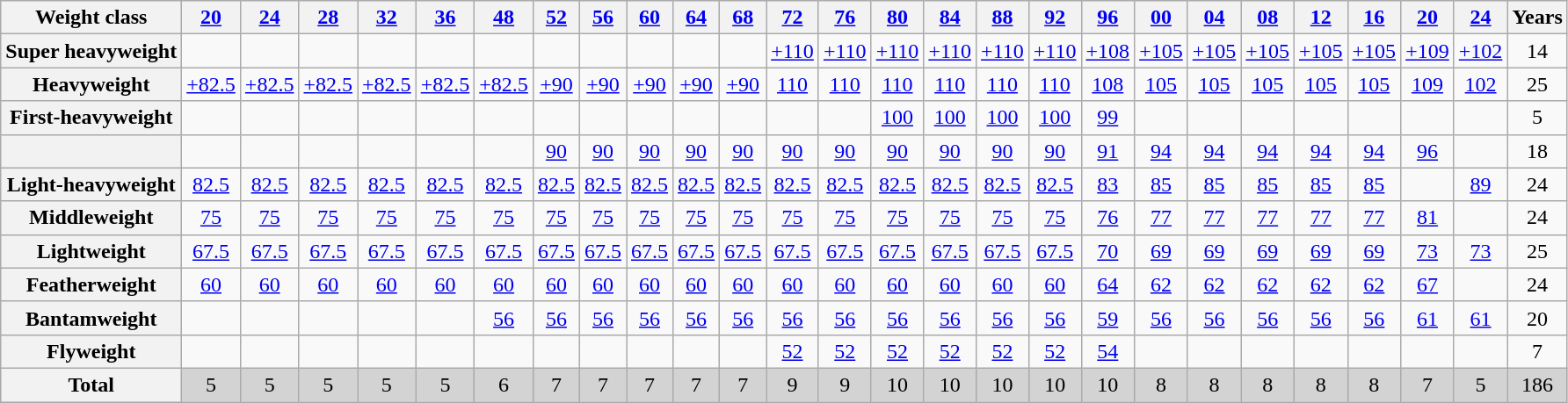<table class="wikitable plainrowheaders sticky-table-row1 sticky-table-col1" style="text-align:center;">
<tr>
<th scope="col">Weight class</th>
<th scope="col"><a href='#'>20</a></th>
<th scope="col"><a href='#'>24</a></th>
<th scope="col"><a href='#'>28</a></th>
<th scope="col"><a href='#'>32</a></th>
<th scope="col"><a href='#'>36</a></th>
<th scope="col"><a href='#'>48</a></th>
<th scope="col"><a href='#'>52</a></th>
<th scope="col"><a href='#'>56</a></th>
<th scope="col"><a href='#'>60</a></th>
<th scope="col"><a href='#'>64</a></th>
<th scope="col"><a href='#'>68</a></th>
<th scope="col"><a href='#'>72</a></th>
<th scope="col"><a href='#'>76</a></th>
<th scope="col"><a href='#'>80</a></th>
<th scope="col"><a href='#'>84</a></th>
<th scope="col"><a href='#'>88</a></th>
<th scope="col"><a href='#'>92</a></th>
<th scope="col"><a href='#'>96</a></th>
<th scope="col"><a href='#'>00</a></th>
<th scope="col"><a href='#'>04</a></th>
<th scope="col"><a href='#'>08</a></th>
<th scope="col"><a href='#'>12</a></th>
<th scope="col"><a href='#'>16</a></th>
<th scope="col"><a href='#'>20</a></th>
<th scope="col"><a href='#'>24</a></th>
<th scope="col">Years</th>
</tr>
<tr>
<th scope="row">Super heavyweight</th>
<td></td>
<td></td>
<td></td>
<td></td>
<td></td>
<td></td>
<td></td>
<td></td>
<td></td>
<td></td>
<td></td>
<td><a href='#'>+110</a></td>
<td><a href='#'>+110</a></td>
<td><a href='#'>+110</a></td>
<td><a href='#'>+110</a></td>
<td><a href='#'>+110</a></td>
<td><a href='#'>+110</a></td>
<td><a href='#'>+108</a></td>
<td><a href='#'>+105</a></td>
<td><a href='#'>+105</a></td>
<td><a href='#'>+105</a></td>
<td><a href='#'>+105</a></td>
<td><a href='#'>+105</a></td>
<td><a href='#'>+109</a></td>
<td><a href='#'>+102</a></td>
<td>14</td>
</tr>
<tr>
<th scope="row">Heavyweight</th>
<td><a href='#'>+82.5</a></td>
<td><a href='#'>+82.5</a></td>
<td><a href='#'>+82.5</a></td>
<td><a href='#'>+82.5</a></td>
<td><a href='#'>+82.5</a></td>
<td><a href='#'>+82.5</a></td>
<td><a href='#'>+90</a></td>
<td><a href='#'>+90</a></td>
<td><a href='#'>+90</a></td>
<td><a href='#'>+90</a></td>
<td><a href='#'>+90</a></td>
<td><a href='#'>110</a></td>
<td><a href='#'>110</a></td>
<td><a href='#'>110</a></td>
<td><a href='#'>110</a></td>
<td><a href='#'>110</a></td>
<td><a href='#'>110</a></td>
<td><a href='#'>108</a></td>
<td><a href='#'>105</a></td>
<td><a href='#'>105</a></td>
<td><a href='#'>105</a></td>
<td><a href='#'>105</a></td>
<td><a href='#'>105</a></td>
<td><a href='#'>109</a></td>
<td><a href='#'>102</a></td>
<td>25</td>
</tr>
<tr>
<th scope="row">First-heavyweight</th>
<td></td>
<td></td>
<td></td>
<td></td>
<td></td>
<td></td>
<td></td>
<td></td>
<td></td>
<td></td>
<td></td>
<td></td>
<td></td>
<td><a href='#'>100</a></td>
<td><a href='#'>100</a></td>
<td><a href='#'>100</a></td>
<td><a href='#'>100</a></td>
<td><a href='#'>99</a></td>
<td></td>
<td></td>
<td></td>
<td></td>
<td></td>
<td></td>
<td></td>
<td>5</td>
</tr>
<tr>
<th scope="row"></th>
<td></td>
<td></td>
<td></td>
<td></td>
<td></td>
<td></td>
<td><a href='#'>90</a></td>
<td><a href='#'>90</a></td>
<td><a href='#'>90</a></td>
<td><a href='#'>90</a></td>
<td><a href='#'>90</a></td>
<td><a href='#'>90</a></td>
<td><a href='#'>90</a></td>
<td><a href='#'>90</a></td>
<td><a href='#'>90</a></td>
<td><a href='#'>90</a></td>
<td><a href='#'>90</a></td>
<td><a href='#'>91</a></td>
<td><a href='#'>94</a></td>
<td><a href='#'>94</a></td>
<td><a href='#'>94</a></td>
<td><a href='#'>94</a></td>
<td><a href='#'>94</a></td>
<td><a href='#'>96</a></td>
<td></td>
<td>18</td>
</tr>
<tr>
<th scope="row">Light-heavyweight</th>
<td><a href='#'>82.5</a></td>
<td><a href='#'>82.5</a></td>
<td><a href='#'>82.5</a></td>
<td><a href='#'>82.5</a></td>
<td><a href='#'>82.5</a></td>
<td><a href='#'>82.5</a></td>
<td><a href='#'>82.5</a></td>
<td><a href='#'>82.5</a></td>
<td><a href='#'>82.5</a></td>
<td><a href='#'>82.5</a></td>
<td><a href='#'>82.5</a></td>
<td><a href='#'>82.5</a></td>
<td><a href='#'>82.5</a></td>
<td><a href='#'>82.5</a></td>
<td><a href='#'>82.5</a></td>
<td><a href='#'>82.5</a></td>
<td><a href='#'>82.5</a></td>
<td><a href='#'>83</a></td>
<td><a href='#'>85</a></td>
<td><a href='#'>85</a></td>
<td><a href='#'>85</a></td>
<td><a href='#'>85</a></td>
<td><a href='#'>85</a></td>
<td></td>
<td><a href='#'>89</a></td>
<td>24</td>
</tr>
<tr>
<th scope="row">Middleweight</th>
<td><a href='#'>75</a></td>
<td><a href='#'>75</a></td>
<td><a href='#'>75</a></td>
<td><a href='#'>75</a></td>
<td><a href='#'>75</a></td>
<td><a href='#'>75</a></td>
<td><a href='#'>75</a></td>
<td><a href='#'>75</a></td>
<td><a href='#'>75</a></td>
<td><a href='#'>75</a></td>
<td><a href='#'>75</a></td>
<td><a href='#'>75</a></td>
<td><a href='#'>75</a></td>
<td><a href='#'>75</a></td>
<td><a href='#'>75</a></td>
<td><a href='#'>75</a></td>
<td><a href='#'>75</a></td>
<td><a href='#'>76</a></td>
<td><a href='#'>77</a></td>
<td><a href='#'>77</a></td>
<td><a href='#'>77</a></td>
<td><a href='#'>77</a></td>
<td><a href='#'>77</a></td>
<td><a href='#'>81</a></td>
<td></td>
<td>24</td>
</tr>
<tr>
<th scope="row">Lightweight</th>
<td><a href='#'>67.5</a></td>
<td><a href='#'>67.5</a></td>
<td><a href='#'>67.5</a></td>
<td><a href='#'>67.5</a></td>
<td><a href='#'>67.5</a></td>
<td><a href='#'>67.5</a></td>
<td><a href='#'>67.5</a></td>
<td><a href='#'>67.5</a></td>
<td><a href='#'>67.5</a></td>
<td><a href='#'>67.5</a></td>
<td><a href='#'>67.5</a></td>
<td><a href='#'>67.5</a></td>
<td><a href='#'>67.5</a></td>
<td><a href='#'>67.5</a></td>
<td><a href='#'>67.5</a></td>
<td><a href='#'>67.5</a></td>
<td><a href='#'>67.5</a></td>
<td><a href='#'>70</a></td>
<td><a href='#'>69</a></td>
<td><a href='#'>69</a></td>
<td><a href='#'>69</a></td>
<td><a href='#'>69</a></td>
<td><a href='#'>69</a></td>
<td><a href='#'>73</a></td>
<td><a href='#'>73</a></td>
<td>25</td>
</tr>
<tr>
<th scope="row">Featherweight</th>
<td><a href='#'>60</a></td>
<td><a href='#'>60</a></td>
<td><a href='#'>60</a></td>
<td><a href='#'>60</a></td>
<td><a href='#'>60</a></td>
<td><a href='#'>60</a></td>
<td><a href='#'>60</a></td>
<td><a href='#'>60</a></td>
<td><a href='#'>60</a></td>
<td><a href='#'>60</a></td>
<td><a href='#'>60</a></td>
<td><a href='#'>60</a></td>
<td><a href='#'>60</a></td>
<td><a href='#'>60</a></td>
<td><a href='#'>60</a></td>
<td><a href='#'>60</a></td>
<td><a href='#'>60</a></td>
<td><a href='#'>64</a></td>
<td><a href='#'>62</a></td>
<td><a href='#'>62</a></td>
<td><a href='#'>62</a></td>
<td><a href='#'>62</a></td>
<td><a href='#'>62</a></td>
<td><a href='#'>67</a></td>
<td></td>
<td>24</td>
</tr>
<tr>
<th scope="row">Bantamweight</th>
<td></td>
<td></td>
<td></td>
<td></td>
<td></td>
<td><a href='#'>56</a></td>
<td><a href='#'>56</a></td>
<td><a href='#'>56</a></td>
<td><a href='#'>56</a></td>
<td><a href='#'>56</a></td>
<td><a href='#'>56</a></td>
<td><a href='#'>56</a></td>
<td><a href='#'>56</a></td>
<td><a href='#'>56</a></td>
<td><a href='#'>56</a></td>
<td><a href='#'>56</a></td>
<td><a href='#'>56</a></td>
<td><a href='#'>59</a></td>
<td><a href='#'>56</a></td>
<td><a href='#'>56</a></td>
<td><a href='#'>56</a></td>
<td><a href='#'>56</a></td>
<td><a href='#'>56</a></td>
<td><a href='#'>61</a></td>
<td><a href='#'>61</a></td>
<td>20</td>
</tr>
<tr>
<th scope="row">Flyweight</th>
<td></td>
<td></td>
<td></td>
<td></td>
<td></td>
<td></td>
<td></td>
<td></td>
<td></td>
<td></td>
<td></td>
<td><a href='#'>52</a></td>
<td><a href='#'>52</a></td>
<td><a href='#'>52</a></td>
<td><a href='#'>52</a></td>
<td><a href='#'>52</a></td>
<td><a href='#'>52</a></td>
<td><a href='#'>54</a></td>
<td></td>
<td></td>
<td></td>
<td></td>
<td></td>
<td></td>
<td></td>
<td>7</td>
</tr>
<tr style="background:lightgray;">
<th scope="row"><strong>Total</strong></th>
<td>5</td>
<td>5</td>
<td>5</td>
<td>5</td>
<td>5</td>
<td>6</td>
<td>7</td>
<td>7</td>
<td>7</td>
<td>7</td>
<td>7</td>
<td>9</td>
<td>9</td>
<td>10</td>
<td>10</td>
<td>10</td>
<td>10</td>
<td>10</td>
<td>8</td>
<td>8</td>
<td>8</td>
<td>8</td>
<td>8</td>
<td>7</td>
<td>5</td>
<td>186</td>
</tr>
</table>
